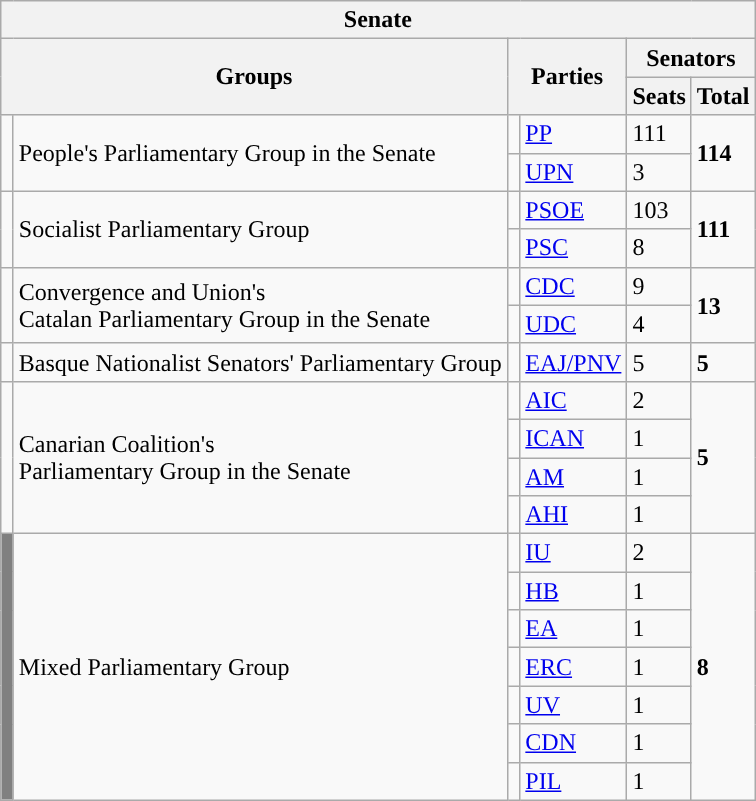<table class="wikitable" style="text-align:left;">
<tr>
<th colspan="6">Senate</th>
</tr>
<tr>
<th rowspan="2" colspan="2">Groups</th>
<th rowspan="2" colspan="2">Parties</th>
<th colspan="2">Senators</th>
</tr>
<tr>
<th>Seats</th>
<th>Total</th>
</tr>
<tr>
<td width="1" rowspan="2"></td>
<td rowspan="2">People's Parliamentary Group in the Senate</td>
<td width="1" style="color:inherit;background:"></td>
<td><a href='#'>PP</a></td>
<td>111</td>
<td rowspan="2"><strong>114</strong></td>
</tr>
<tr>
<td style="color:inherit;background:"></td>
<td><a href='#'>UPN</a></td>
<td>3</td>
</tr>
<tr>
<td rowspan="2" style="color:inherit;background:"></td>
<td rowspan="2">Socialist Parliamentary Group</td>
<td style="color:inherit;background:"></td>
<td><a href='#'>PSOE</a></td>
<td>103</td>
<td rowspan="2"><strong>111</strong></td>
</tr>
<tr>
<td style="color:inherit;background:"></td>
<td><a href='#'>PSC</a></td>
<td>8</td>
</tr>
<tr>
<td rowspan="2" style="color:inherit;background:"></td>
<td rowspan="2">Convergence and Union's<br>Catalan Parliamentary Group in the Senate</td>
<td style="color:inherit;background:"></td>
<td><a href='#'>CDC</a></td>
<td>9</td>
<td rowspan="2"><strong>13</strong></td>
</tr>
<tr>
<td style="color:inherit;background:"></td>
<td><a href='#'>UDC</a></td>
<td>4</td>
</tr>
<tr>
<td style="color:inherit;background:"></td>
<td>Basque Nationalist Senators' Parliamentary Group</td>
<td style="color:inherit;background:"></td>
<td><a href='#'>EAJ/PNV</a></td>
<td>5</td>
<td><strong>5</strong></td>
</tr>
<tr>
<td rowspan="4" style="color:inherit;background:"></td>
<td rowspan="4">Canarian Coalition's<br>Parliamentary Group in the Senate</td>
<td style="color:inherit;background:"></td>
<td><a href='#'>AIC</a></td>
<td>2</td>
<td rowspan="4"><strong>5</strong></td>
</tr>
<tr>
<td style="color:inherit;background:"></td>
<td><a href='#'>ICAN</a></td>
<td>1</td>
</tr>
<tr>
<td style="color:inherit;background:"></td>
<td><a href='#'>AM</a></td>
<td>1</td>
</tr>
<tr>
<td style="color:inherit;background:"></td>
<td><a href='#'>AHI</a></td>
<td>1</td>
</tr>
<tr>
<td rowspan="7" bgcolor="gray"></td>
<td rowspan="7">Mixed Parliamentary Group</td>
<td style="color:inherit;background:"></td>
<td><a href='#'>IU</a></td>
<td>2</td>
<td rowspan="7"><strong>8</strong></td>
</tr>
<tr>
<td style="color:inherit;background:"></td>
<td><a href='#'>HB</a></td>
<td>1</td>
</tr>
<tr>
<td style="color:inherit;background:"></td>
<td><a href='#'>EA</a></td>
<td>1</td>
</tr>
<tr>
<td style="color:inherit;background:"></td>
<td><a href='#'>ERC</a></td>
<td>1</td>
</tr>
<tr>
<td style="color:inherit;background:"></td>
<td><a href='#'>UV</a></td>
<td>1</td>
</tr>
<tr>
<td style="color:inherit;background:"></td>
<td><a href='#'>CDN</a></td>
<td>1</td>
</tr>
<tr>
<td style="color:inherit;background:"></td>
<td><a href='#'>PIL</a></td>
<td>1</td>
</tr>
</table>
